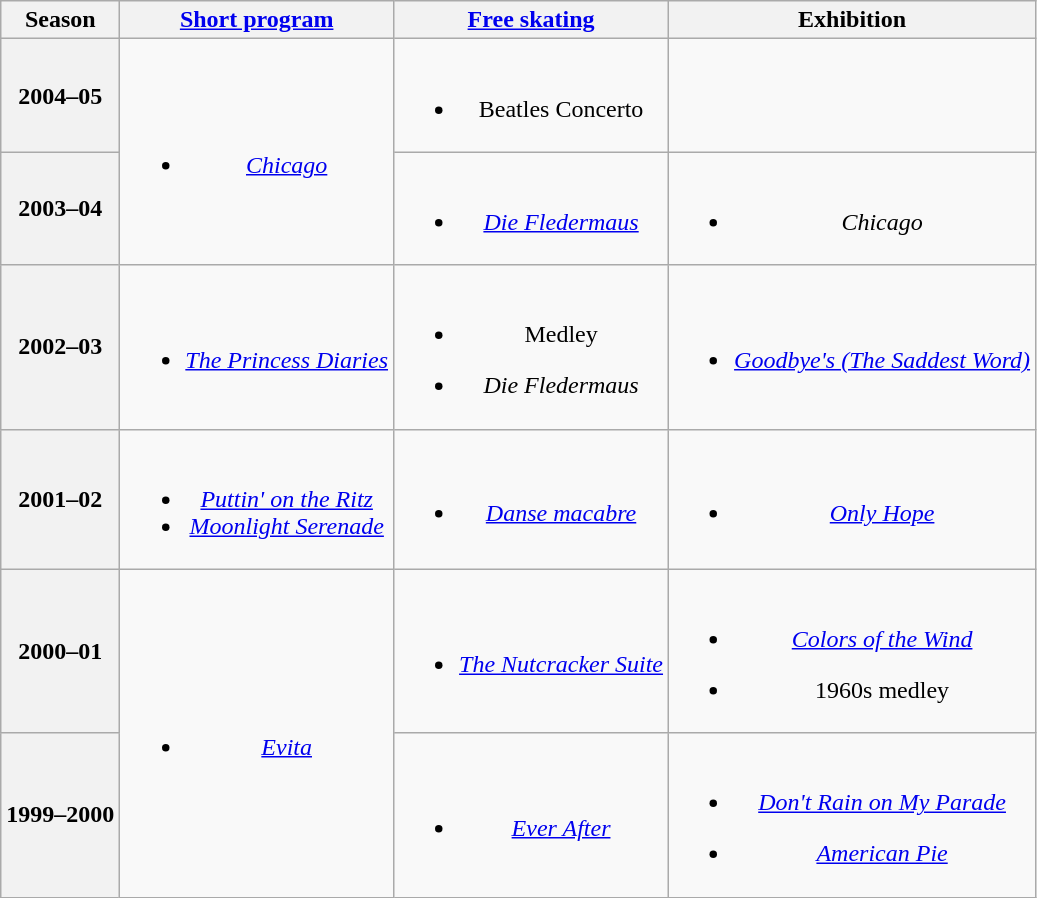<table class="wikitable" style="text-align:center">
<tr>
<th>Season</th>
<th><a href='#'>Short program</a></th>
<th><a href='#'>Free skating</a></th>
<th>Exhibition</th>
</tr>
<tr>
<th>2004–05<br></th>
<td rowspan=2><br><ul><li><em><a href='#'>Chicago</a></em> <br></li></ul></td>
<td><br><ul><li>Beatles Concerto <br></li></ul></td>
<td></td>
</tr>
<tr>
<th>2003–04<br></th>
<td><br><ul><li><em><a href='#'>Die Fledermaus</a></em><br></li></ul></td>
<td><br><ul><li><em>Chicago</em> <br></li></ul></td>
</tr>
<tr>
<th>2002–03<br></th>
<td><br><ul><li><em><a href='#'>The Princess Diaries</a></em> <br></li></ul></td>
<td><br><ul><li>Medley <br></li></ul><ul><li><em>Die Fledermaus</em> <br></li></ul></td>
<td><br><ul><li><em><a href='#'>Goodbye's (The Saddest Word)</a></em> <br></li></ul></td>
</tr>
<tr>
<th>2001–02<br></th>
<td><br><ul><li><em><a href='#'>Puttin' on the Ritz</a></em> <br></li><li><em><a href='#'>Moonlight Serenade</a></em> <br></li></ul></td>
<td><br><ul><li><em><a href='#'>Danse macabre</a></em> <br></li></ul></td>
<td><br><ul><li><em><a href='#'>Only Hope</a></em> <br></li></ul></td>
</tr>
<tr>
<th>2000–01<br></th>
<td rowspan=2><br><ul><li><em><a href='#'>Evita</a></em> <br></li></ul></td>
<td><br><ul><li><em><a href='#'>The Nutcracker Suite</a></em> <br></li></ul></td>
<td><br><ul><li><em><a href='#'>Colors of the Wind</a></em> <br></li></ul><ul><li>1960s medley <br></li></ul></td>
</tr>
<tr>
<th>1999–2000</th>
<td><br><ul><li><em><a href='#'>Ever After</a></em> <br></li></ul></td>
<td><br><ul><li><em><a href='#'>Don't Rain on My Parade</a></em> <br></li></ul><ul><li><em><a href='#'>American Pie</a></em> <br></li></ul></td>
</tr>
</table>
